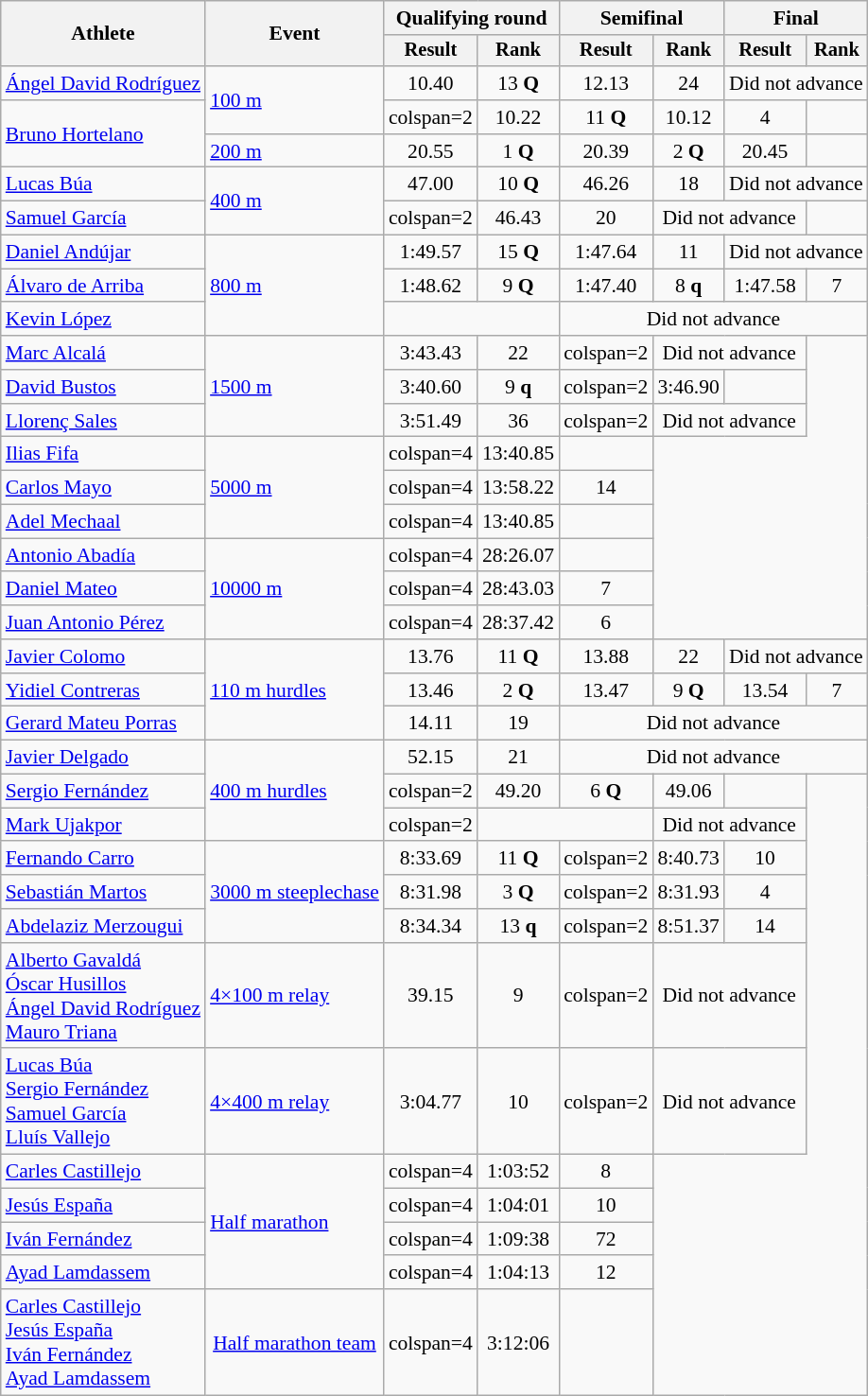<table class="wikitable" style="font-size:90%">
<tr>
<th rowspan="2">Athlete</th>
<th rowspan="2">Event</th>
<th colspan="2">Qualifying round</th>
<th colspan="2">Semifinal</th>
<th colspan="2">Final</th>
</tr>
<tr style="font-size:95%">
<th>Result</th>
<th>Rank</th>
<th>Result</th>
<th>Rank</th>
<th>Result</th>
<th>Rank</th>
</tr>
<tr align=center>
<td align=left><a href='#'>Ángel David Rodríguez</a></td>
<td align=left rowspan=2><a href='#'>100 m</a></td>
<td>10.40</td>
<td>13 <strong>Q</strong></td>
<td>12.13</td>
<td>24</td>
<td colspan=2>Did not advance</td>
</tr>
<tr align=center>
<td align=left rowspan=2><a href='#'>Bruno Hortelano</a></td>
<td>colspan=2 </td>
<td>10.22</td>
<td>11 <strong>Q</strong></td>
<td>10.12</td>
<td>4</td>
</tr>
<tr align=center>
<td align=left><a href='#'>200 m</a></td>
<td>20.55</td>
<td>1 <strong>Q</strong></td>
<td>20.39 <strong></strong></td>
<td>2 <strong>Q</strong></td>
<td>20.45</td>
<td></td>
</tr>
<tr align=center>
<td align=left><a href='#'>Lucas Búa</a></td>
<td align=left rowspan=2><a href='#'>400 m</a></td>
<td>47.00</td>
<td>10 <strong>Q</strong></td>
<td>46.26</td>
<td>18</td>
<td colspan=2>Did not advance</td>
</tr>
<tr align=center>
<td align=left><a href='#'>Samuel García</a></td>
<td>colspan=2 </td>
<td>46.43</td>
<td>20</td>
<td colspan=2>Did not advance</td>
</tr>
<tr align=center>
<td align=left><a href='#'>Daniel Andújar</a></td>
<td align=left rowspan=3><a href='#'>800 m</a></td>
<td>1:49.57</td>
<td>15 <strong>Q</strong></td>
<td>1:47.64</td>
<td>11</td>
<td colspan=2>Did not advance</td>
</tr>
<tr align=center>
<td align=left><a href='#'>Álvaro de Arriba</a></td>
<td>1:48.62</td>
<td>9 <strong>Q</strong></td>
<td>1:47.40</td>
<td>8 <strong>q</strong></td>
<td>1:47.58</td>
<td>7</td>
</tr>
<tr align=center>
<td align=left><a href='#'>Kevin López</a></td>
<td colspan=2></td>
<td colspan=4>Did not advance</td>
</tr>
<tr align=center>
<td align=left><a href='#'>Marc Alcalá</a></td>
<td align=left rowspan=3><a href='#'>1500 m</a></td>
<td>3:43.43</td>
<td>22</td>
<td>colspan=2 </td>
<td colspan=2>Did not advance</td>
</tr>
<tr align=center>
<td align=left><a href='#'>David Bustos</a></td>
<td>3:40.60</td>
<td>9 <strong>q</strong></td>
<td>colspan=2 </td>
<td>3:46.90</td>
<td></td>
</tr>
<tr align=center>
<td align=left><a href='#'>Llorenç Sales</a></td>
<td>3:51.49</td>
<td>36</td>
<td>colspan=2 </td>
<td colspan=2>Did not advance</td>
</tr>
<tr align=center>
<td align=left><a href='#'>Ilias Fifa</a></td>
<td align=left rowspan=3><a href='#'>5000 m</a></td>
<td>colspan=4 </td>
<td>13:40.85</td>
<td></td>
</tr>
<tr align=center>
<td align=left><a href='#'>Carlos Mayo</a></td>
<td>colspan=4 </td>
<td>13:58.22</td>
<td>14</td>
</tr>
<tr align=center>
<td align=left><a href='#'>Adel Mechaal</a></td>
<td>colspan=4 </td>
<td>13:40.85</td>
<td></td>
</tr>
<tr align=center>
<td align=left><a href='#'>Antonio Abadía</a></td>
<td align=left rowspan=3><a href='#'>10000 m</a></td>
<td>colspan=4 </td>
<td>28:26.07</td>
<td></td>
</tr>
<tr align=center>
<td align=left><a href='#'>Daniel Mateo</a></td>
<td>colspan=4 </td>
<td>28:43.03 <strong></strong></td>
<td>7</td>
</tr>
<tr align=center>
<td align=left><a href='#'>Juan Antonio Pérez</a></td>
<td>colspan=4 </td>
<td>28:37.42</td>
<td>6</td>
</tr>
<tr align=center>
<td align=left><a href='#'>Javier Colomo</a></td>
<td align=left rowspan=3><a href='#'>110 m hurdles</a></td>
<td>13.76</td>
<td>11 <strong>Q</strong></td>
<td>13.88</td>
<td>22</td>
<td colspan=2>Did not advance</td>
</tr>
<tr align=center>
<td align=left><a href='#'>Yidiel Contreras</a></td>
<td>13.46 <strong></strong></td>
<td>2 <strong>Q</strong></td>
<td>13.47</td>
<td>9 <strong>Q</strong></td>
<td>13.54</td>
<td>7</td>
</tr>
<tr align=center>
<td align=left><a href='#'>Gerard Mateu Porras</a></td>
<td>14.11</td>
<td>19</td>
<td colspan=4>Did not advance</td>
</tr>
<tr align=center>
<td align=left><a href='#'>Javier Delgado</a></td>
<td align=left rowspan=3><a href='#'>400 m hurdles</a></td>
<td>52.15</td>
<td>21</td>
<td colspan=4>Did not advance</td>
</tr>
<tr align=center>
<td align=left><a href='#'>Sergio Fernández</a></td>
<td>colspan=2 </td>
<td>49.20</td>
<td>6 <strong>Q</strong></td>
<td>49.06</td>
<td></td>
</tr>
<tr align=center>
<td align=left><a href='#'>Mark Ujakpor</a></td>
<td>colspan=2 </td>
<td colspan=2></td>
<td colspan=2>Did not advance</td>
</tr>
<tr align=center>
<td align=left><a href='#'>Fernando Carro</a></td>
<td align=left rowspan=3><a href='#'>3000 m steeplechase</a></td>
<td>8:33.69</td>
<td>11 <strong>Q</strong></td>
<td>colspan=2 </td>
<td>8:40.73</td>
<td>10</td>
</tr>
<tr align=center>
<td align=left><a href='#'>Sebastián Martos</a></td>
<td>8:31.98</td>
<td>3 <strong>Q</strong></td>
<td>colspan=2 </td>
<td>8:31.93 <strong></strong></td>
<td>4</td>
</tr>
<tr align=center>
<td align=left><a href='#'>Abdelaziz Merzougui</a></td>
<td>8:34.34</td>
<td>13 <strong>q</strong></td>
<td>colspan=2 </td>
<td>8:51.37</td>
<td>14</td>
</tr>
<tr align=center>
<td align=left><a href='#'>Alberto Gavaldá</a><br><a href='#'>Óscar Husillos</a><br><a href='#'>Ángel David Rodríguez</a><br><a href='#'>Mauro Triana</a></td>
<td align=left><a href='#'>4×100 m relay</a></td>
<td>39.15 <strong></strong></td>
<td>9</td>
<td>colspan=2 </td>
<td colspan=2>Did not advance</td>
</tr>
<tr align=center>
<td align=left><a href='#'>Lucas Búa</a><br><a href='#'>Sergio Fernández</a><br><a href='#'>Samuel García</a><br><a href='#'>Lluís Vallejo</a></td>
<td align=left><a href='#'>4×400 m relay</a></td>
<td>3:04.77</td>
<td>10</td>
<td>colspan=2 </td>
<td colspan=2>Did not advance</td>
</tr>
<tr align=center>
<td align=left><a href='#'>Carles Castillejo</a></td>
<td align=left rowspan=4><a href='#'>Half marathon</a></td>
<td>colspan=4 </td>
<td>1:03:52</td>
<td>8</td>
</tr>
<tr align=center>
<td align=left><a href='#'>Jesús España</a></td>
<td>colspan=4 </td>
<td>1:04:01</td>
<td>10</td>
</tr>
<tr align=center>
<td align=left><a href='#'>Iván Fernández</a></td>
<td>colspan=4 </td>
<td>1:09:38</td>
<td>72</td>
</tr>
<tr align=center>
<td align=left><a href='#'>Ayad Lamdassem</a></td>
<td>colspan=4 </td>
<td>1:04:13</td>
<td>12</td>
</tr>
<tr align=center>
<td align=left><a href='#'>Carles Castillejo</a><br><a href='#'>Jesús España</a><br><a href='#'>Iván Fernández</a><br><a href='#'>Ayad Lamdassem</a></td>
<td><a href='#'>Half marathon team</a></td>
<td>colspan=4 </td>
<td>3:12:06</td>
<td></td>
</tr>
</table>
